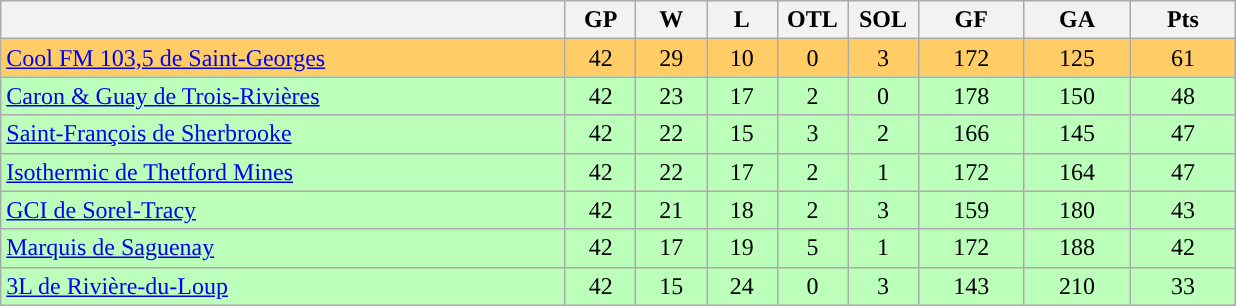<table class="wikitable">
<tr>
<th width="40%" bgcolor="#e0e0e0"></th>
<th width="5%" bgcolor="#e0e0e0">GP</th>
<th width="5%" bgcolor="#e0e0e0">W</th>
<th width="5%" bgcolor="#e0e0e0">L</th>
<th width="5%" bgcolor="#e0e0e0">OTL</th>
<th width="5%" bgcolor="#e0e0e0">SOL</th>
<th width="7.5%" bgcolor="#e0e0e0">GF</th>
<th width="7.5%" bgcolor="#e0e0e0">GA</th>
<th width="7.5%" bgcolor="#e0e0e0">Pts</th>
</tr>
<tr align="center" bgcolor="#FFCC66">
<td align="left"><a href='#'>Cool FM 103,5 de Saint-Georges</a></td>
<td>42</td>
<td>29</td>
<td>10</td>
<td>0</td>
<td>3</td>
<td>172</td>
<td>125</td>
<td>61</td>
</tr>
<tr align="center" bgcolor="#bbffbb">
<td align="left"><a href='#'>Caron & Guay de Trois-Rivières</a></td>
<td>42</td>
<td>23</td>
<td>17</td>
<td>2</td>
<td>0</td>
<td>178</td>
<td>150</td>
<td>48</td>
</tr>
<tr align="center" bgcolor="#bbffbb">
<td align="left"><a href='#'>Saint-François de Sherbrooke</a></td>
<td>42</td>
<td>22</td>
<td>15</td>
<td>3</td>
<td>2</td>
<td>166</td>
<td>145</td>
<td>47</td>
</tr>
<tr align="center" bgcolor="#bbffbb">
<td align="left"><a href='#'>Isothermic de Thetford Mines</a></td>
<td>42</td>
<td>22</td>
<td>17</td>
<td>2</td>
<td>1</td>
<td>172</td>
<td>164</td>
<td>47</td>
</tr>
<tr align="center" bgcolor="#bbffbb">
<td align="left"><a href='#'>GCI de Sorel-Tracy</a></td>
<td>42</td>
<td>21</td>
<td>18</td>
<td>2</td>
<td>3</td>
<td>159</td>
<td>180</td>
<td>43</td>
</tr>
<tr align="center" bgcolor="#bbffbb">
<td align="left"><a href='#'>Marquis de Saguenay</a></td>
<td>42</td>
<td>17</td>
<td>19</td>
<td>5</td>
<td>1</td>
<td>172</td>
<td>188</td>
<td>42</td>
</tr>
<tr align="center" bgcolor="#bbffbb">
<td align="left"><a href='#'>3L de Rivière-du-Loup</a></td>
<td>42</td>
<td>15</td>
<td>24</td>
<td>0</td>
<td>3</td>
<td>143</td>
<td>210</td>
<td>33</td>
</tr>
</table>
